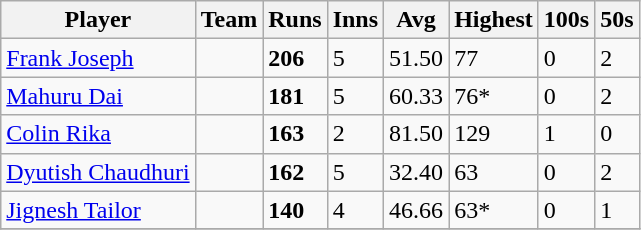<table class="wikitable">
<tr>
<th>Player</th>
<th>Team</th>
<th>Runs</th>
<th>Inns</th>
<th>Avg</th>
<th>Highest</th>
<th>100s</th>
<th>50s</th>
</tr>
<tr>
<td><a href='#'>Frank Joseph</a></td>
<td></td>
<td><strong>206</strong></td>
<td>5</td>
<td>51.50</td>
<td>77</td>
<td>0</td>
<td>2</td>
</tr>
<tr>
<td><a href='#'>Mahuru Dai</a></td>
<td></td>
<td><strong>181</strong></td>
<td>5</td>
<td>60.33</td>
<td>76*</td>
<td>0</td>
<td>2</td>
</tr>
<tr>
<td><a href='#'>Colin Rika</a></td>
<td></td>
<td><strong>163</strong></td>
<td>2</td>
<td>81.50</td>
<td>129</td>
<td>1</td>
<td>0</td>
</tr>
<tr>
<td><a href='#'>Dyutish Chaudhuri</a></td>
<td></td>
<td><strong>162</strong></td>
<td>5</td>
<td>32.40</td>
<td>63</td>
<td>0</td>
<td>2</td>
</tr>
<tr>
<td><a href='#'>Jignesh Tailor</a></td>
<td></td>
<td><strong>140</strong></td>
<td>4</td>
<td>46.66</td>
<td>63*</td>
<td>0</td>
<td>1</td>
</tr>
<tr>
</tr>
</table>
